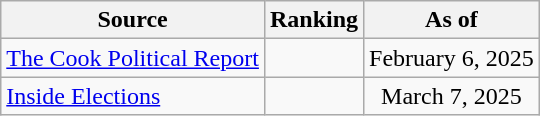<table class="wikitable" style="text-align:center">
<tr>
<th>Source</th>
<th>Ranking</th>
<th>As of</th>
</tr>
<tr>
<td align=left><a href='#'>The Cook Political Report</a></td>
<td></td>
<td>February 6, 2025</td>
</tr>
<tr>
<td align=left><a href='#'>Inside Elections</a></td>
<td></td>
<td>March 7, 2025</td>
</tr>
</table>
